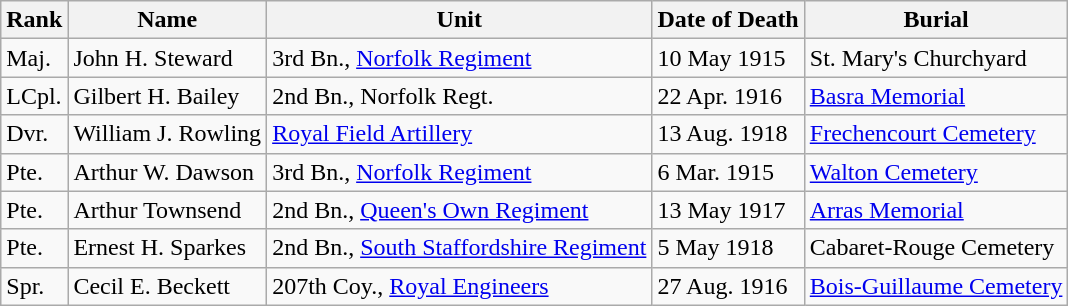<table class="wikitable">
<tr>
<th>Rank</th>
<th>Name</th>
<th>Unit</th>
<th>Date of Death</th>
<th>Burial</th>
</tr>
<tr>
<td>Maj.</td>
<td>John H. Steward</td>
<td>3rd Bn., <a href='#'>Norfolk Regiment</a></td>
<td>10 May 1915</td>
<td>St. Mary's Churchyard</td>
</tr>
<tr>
<td>LCpl.</td>
<td>Gilbert H. Bailey</td>
<td>2nd Bn., Norfolk Regt.</td>
<td>22 Apr. 1916</td>
<td><a href='#'>Basra Memorial</a></td>
</tr>
<tr>
<td>Dvr.</td>
<td>William J. Rowling</td>
<td><a href='#'>Royal Field Artillery</a></td>
<td>13 Aug. 1918</td>
<td><a href='#'>Frechencourt Cemetery</a></td>
</tr>
<tr>
<td>Pte.</td>
<td>Arthur W. Dawson</td>
<td>3rd Bn., <a href='#'>Norfolk Regiment</a></td>
<td>6 Mar. 1915</td>
<td><a href='#'>Walton Cemetery</a></td>
</tr>
<tr>
<td>Pte.</td>
<td>Arthur Townsend</td>
<td>2nd Bn., <a href='#'>Queen's Own Regiment</a></td>
<td>13 May 1917</td>
<td><a href='#'>Arras Memorial</a></td>
</tr>
<tr>
<td>Pte.</td>
<td>Ernest H. Sparkes</td>
<td>2nd Bn., <a href='#'>South Staffordshire Regiment</a></td>
<td>5 May 1918</td>
<td>Cabaret-Rouge Cemetery</td>
</tr>
<tr>
<td>Spr.</td>
<td>Cecil E. Beckett</td>
<td>207th Coy., <a href='#'>Royal Engineers</a></td>
<td>27 Aug. 1916</td>
<td><a href='#'>Bois-Guillaume Cemetery</a></td>
</tr>
</table>
